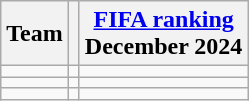<table class="wikitable sortable">
<tr>
<th>Team</th>
<th></th>
<th><a href='#'>FIFA ranking</a><br>December 2024</th>
</tr>
<tr>
<td></td>
<td></td>
<td></td>
</tr>
<tr>
<td></td>
<td></td>
<td></td>
</tr>
<tr>
<td></td>
<td></td>
<td></td>
</tr>
</table>
